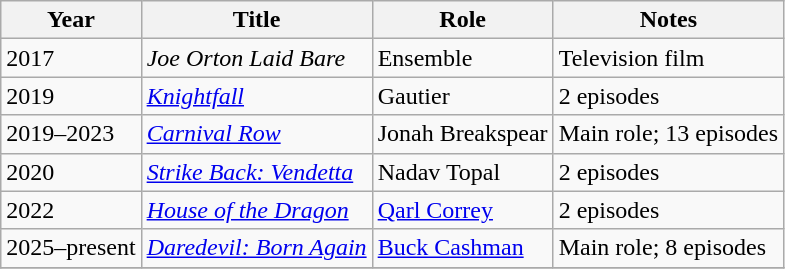<table class="wikitable unsortable">
<tr>
<th>Year</th>
<th>Title</th>
<th>Role</th>
<th>Notes</th>
</tr>
<tr>
<td>2017</td>
<td><em>Joe Orton Laid Bare</em></td>
<td>Ensemble</td>
<td>Television film</td>
</tr>
<tr>
<td>2019</td>
<td><em><a href='#'>Knightfall</a></em></td>
<td>Gautier</td>
<td>2 episodes</td>
</tr>
<tr>
<td>2019–2023</td>
<td><em><a href='#'>Carnival Row</a></em></td>
<td>Jonah Breakspear</td>
<td>Main role; 13 episodes</td>
</tr>
<tr>
<td>2020</td>
<td><em><a href='#'>Strike Back: Vendetta</a></em></td>
<td>Nadav Topal</td>
<td>2 episodes</td>
</tr>
<tr>
<td>2022</td>
<td><em><a href='#'>House of the Dragon</a></em></td>
<td><a href='#'>Qarl Correy</a></td>
<td>2 episodes</td>
</tr>
<tr>
<td>2025–present</td>
<td><em><a href='#'>Daredevil: Born Again</a></em></td>
<td><a href='#'>Buck Cashman</a></td>
<td>Main role; 8 episodes</td>
</tr>
<tr>
</tr>
</table>
